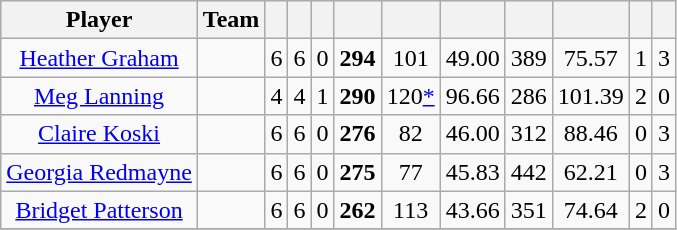<table class="wikitable sortable" style="text-align:center">
<tr>
<th class="unsortable">Player</th>
<th>Team</th>
<th></th>
<th></th>
<th></th>
<th></th>
<th></th>
<th></th>
<th></th>
<th></th>
<th></th>
<th></th>
</tr>
<tr>
<td><a href='#'>Heather Graham</a></td>
<td style="text-align:left;"></td>
<td>6</td>
<td>6</td>
<td>0</td>
<td><strong>294</strong></td>
<td>101</td>
<td>49.00</td>
<td>389</td>
<td>75.57</td>
<td>1</td>
<td>3</td>
</tr>
<tr>
<td><a href='#'>Meg Lanning</a></td>
<td style="text-align:left;"></td>
<td>4</td>
<td>4</td>
<td>1</td>
<td><strong>290</strong></td>
<td>120<a href='#'>*</a></td>
<td>96.66</td>
<td>286</td>
<td>101.39</td>
<td>2</td>
<td>0</td>
</tr>
<tr>
<td><a href='#'>Claire Koski</a></td>
<td style="text-align:left;"></td>
<td>6</td>
<td>6</td>
<td>0</td>
<td><strong>276</strong></td>
<td>82</td>
<td>46.00</td>
<td>312</td>
<td>88.46</td>
<td>0</td>
<td>3</td>
</tr>
<tr>
<td><a href='#'>Georgia Redmayne</a></td>
<td style="text-align:left;"></td>
<td>6</td>
<td>6</td>
<td>0</td>
<td><strong>275</strong></td>
<td>77</td>
<td>45.83</td>
<td>442</td>
<td>62.21</td>
<td>0</td>
<td>3</td>
</tr>
<tr>
<td><a href='#'>Bridget Patterson</a></td>
<td style="text-align:left;"></td>
<td>6</td>
<td>6</td>
<td>0</td>
<td><strong>262</strong></td>
<td>113</td>
<td>43.66</td>
<td>351</td>
<td>74.64</td>
<td>2</td>
<td>0</td>
</tr>
<tr>
</tr>
</table>
